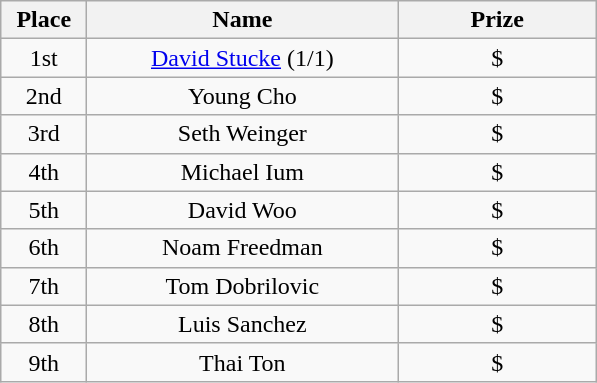<table class="wikitable" style="text-align:center">
<tr>
<th width="50">Place</th>
<th width="200">Name</th>
<th width="125">Prize</th>
</tr>
<tr>
<td>1st</td>
<td><a href='#'>David Stucke</a> (1/1)</td>
<td>$</td>
</tr>
<tr>
<td>2nd</td>
<td>Young Cho</td>
<td>$</td>
</tr>
<tr>
<td>3rd</td>
<td>Seth Weinger</td>
<td>$</td>
</tr>
<tr>
<td>4th</td>
<td>Michael Ium</td>
<td>$</td>
</tr>
<tr>
<td>5th</td>
<td>David Woo</td>
<td>$</td>
</tr>
<tr>
<td>6th</td>
<td>Noam Freedman</td>
<td>$</td>
</tr>
<tr>
<td>7th</td>
<td>Tom Dobrilovic</td>
<td>$</td>
</tr>
<tr>
<td>8th</td>
<td>Luis Sanchez</td>
<td>$</td>
</tr>
<tr>
<td>9th</td>
<td>Thai Ton</td>
<td>$</td>
</tr>
</table>
